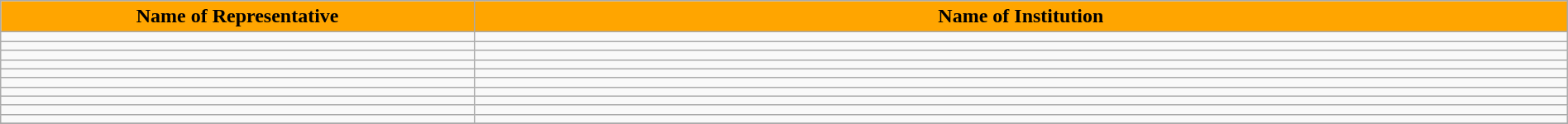<table class="wikitable" style="margin:1em auto">
<tr>
<td width=13% align="center" bgcolor="#FFA500"><strong>Name of Representative</strong></td>
<td width=30% align="center" bgcolor="#FFA500"><strong>Name of Institution</strong></td>
</tr>
<tr>
<td></td>
<td></td>
</tr>
<tr>
<td></td>
<td></td>
</tr>
<tr>
<td></td>
<td></td>
</tr>
<tr>
<td></td>
<td></td>
</tr>
<tr>
<td></td>
<td></td>
</tr>
<tr>
<td></td>
<td></td>
</tr>
<tr>
<td></td>
<td></td>
</tr>
<tr>
<td></td>
<td></td>
</tr>
<tr>
<td></td>
<td></td>
</tr>
<tr>
<td></td>
<td></td>
</tr>
<tr>
</tr>
</table>
